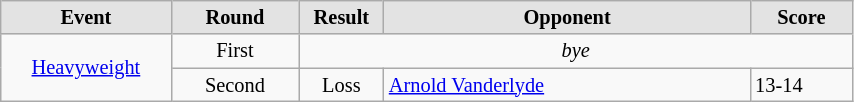<table style='font-size: 85%; text-align: left;' class='wikitable' width='45%'>
<tr>
<th style='border-style: none none solid solid; background: #e3e3e3; width: 20%'><strong>Event</strong></th>
<th style='border-style: none none solid solid; background: #e3e3e3; width: 15%'><strong>Round</strong></th>
<th style='border-style: none none solid solid; background: #e3e3e3; width: 10%'><strong>Result</strong></th>
<th style='border-style: none none solid solid; background: #e3e3e3; width: 43%'><strong>Opponent</strong></th>
<th style='border-style: none none solid solid; background: #e3e3e3; width: 12%'><strong>Score</strong></th>
</tr>
<tr align=center>
<td rowspan="2" style="text-align:center;"><a href='#'>Heavyweight</a></td>
<td align='center'>First</td>
<td colspan="3" style="text-align:center;"><em>bye</em></td>
</tr>
<tr align=center>
<td align='center'>Second</td>
<td>Loss</td>
<td align='left'> <a href='#'>Arnold Vanderlyde</a></td>
<td align='left'>13-14</td>
</tr>
</table>
